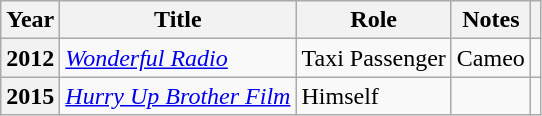<table class="wikitable plainrowheaders sortable">
<tr>
<th scope="col">Year</th>
<th scope="col">Title</th>
<th scope="col">Role</th>
<th scope="col">Notes</th>
<th scope="col" class="unsortable"></th>
</tr>
<tr>
<th scope="row">2012</th>
<td><em><a href='#'>Wonderful Radio</a></em></td>
<td>Taxi Passenger</td>
<td>Cameo</td>
<td style="text-align:center"></td>
</tr>
<tr>
<th scope="row">2015</th>
<td><em><a href='#'>Hurry Up Brother Film</a></em></td>
<td>Himself</td>
<td></td>
<td style="text-align:center"></td>
</tr>
</table>
